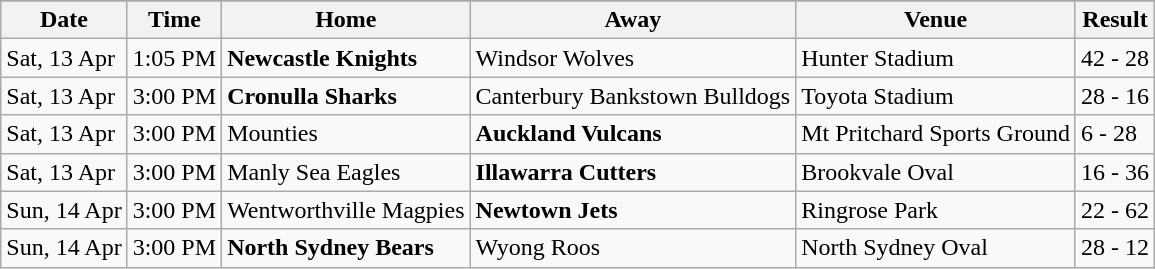<table align="center" class="wikitable">
<tr bgcolor="#FF0033">
</tr>
<tr>
<th>Date</th>
<th>Time</th>
<th>Home</th>
<th>Away</th>
<th>Venue</th>
<th>Result</th>
</tr>
<tr>
<td>Sat, 13 Apr</td>
<td>1:05 PM</td>
<td><strong>Newcastle Knights</strong></td>
<td>Windsor Wolves</td>
<td>Hunter Stadium</td>
<td>42 - 28</td>
</tr>
<tr>
<td>Sat, 13 Apr</td>
<td>3:00 PM</td>
<td><strong>Cronulla Sharks</strong></td>
<td>Canterbury Bankstown Bulldogs</td>
<td>Toyota Stadium</td>
<td>28 - 16</td>
</tr>
<tr>
<td>Sat, 13 Apr</td>
<td>3:00 PM</td>
<td>Mounties</td>
<td><strong>Auckland Vulcans</strong></td>
<td>Mt Pritchard Sports Ground</td>
<td>6 - 28</td>
</tr>
<tr>
<td>Sat, 13 Apr</td>
<td>3:00 PM</td>
<td>Manly Sea Eagles</td>
<td><strong>Illawarra Cutters</strong></td>
<td>Brookvale Oval</td>
<td>16 - 36</td>
</tr>
<tr>
<td>Sun, 14 Apr</td>
<td>3:00 PM</td>
<td>Wentworthville Magpies</td>
<td><strong>Newtown Jets</strong></td>
<td>Ringrose Park</td>
<td>22 - 62</td>
</tr>
<tr>
<td>Sun, 14 Apr</td>
<td>3:00 PM</td>
<td><strong>North Sydney Bears</strong></td>
<td>Wyong Roos</td>
<td>North Sydney Oval</td>
<td>28 - 12</td>
</tr>
</table>
